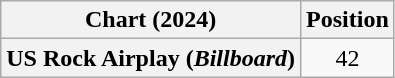<table class="wikitable plainrowheaders" style="text-align: center">
<tr>
<th scope="col">Chart (2024)</th>
<th scope="col">Position</th>
</tr>
<tr>
<th scope="row">US Rock Airplay (<em>Billboard</em>)</th>
<td>42</td>
</tr>
</table>
